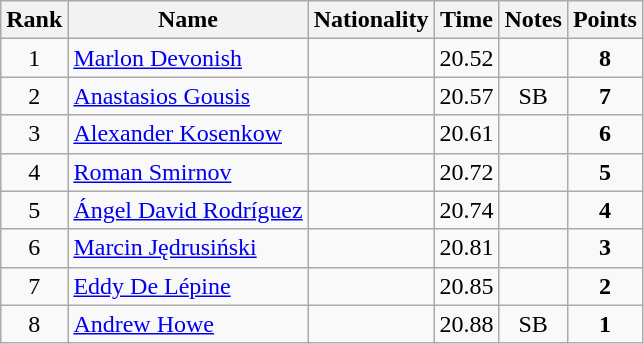<table class="wikitable sortable" style="text-align:center">
<tr>
<th>Rank</th>
<th>Name</th>
<th>Nationality</th>
<th>Time</th>
<th>Notes</th>
<th>Points</th>
</tr>
<tr>
<td>1</td>
<td align=left><a href='#'>Marlon Devonish</a></td>
<td align=left></td>
<td>20.52</td>
<td></td>
<td><strong>8</strong></td>
</tr>
<tr>
<td>2</td>
<td align=left><a href='#'>Anastasios Gousis</a></td>
<td align=left></td>
<td>20.57</td>
<td>SB</td>
<td><strong>7</strong></td>
</tr>
<tr>
<td>3</td>
<td align=left><a href='#'>Alexander Kosenkow</a></td>
<td align=left></td>
<td>20.61</td>
<td></td>
<td><strong>6</strong></td>
</tr>
<tr>
<td>4</td>
<td align=left><a href='#'>Roman Smirnov</a></td>
<td align=left></td>
<td>20.72</td>
<td></td>
<td><strong>5</strong></td>
</tr>
<tr>
<td>5</td>
<td align=left><a href='#'>Ángel David Rodríguez</a></td>
<td align=left></td>
<td>20.74</td>
<td></td>
<td><strong>4</strong></td>
</tr>
<tr>
<td>6</td>
<td align=left><a href='#'>Marcin Jędrusiński</a></td>
<td align=left></td>
<td>20.81</td>
<td></td>
<td><strong>3</strong></td>
</tr>
<tr>
<td>7</td>
<td align=left><a href='#'>Eddy De Lépine</a></td>
<td align=left></td>
<td>20.85</td>
<td></td>
<td><strong>2</strong></td>
</tr>
<tr>
<td>8</td>
<td align=left><a href='#'>Andrew Howe</a></td>
<td align=left></td>
<td>20.88</td>
<td>SB</td>
<td><strong>1</strong></td>
</tr>
</table>
